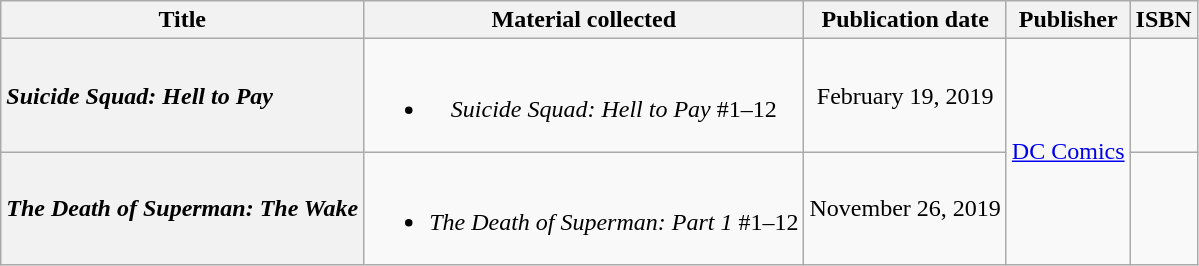<table class="wikitable plainrowheaders" style="text-align:center;">
<tr>
<th>Title</th>
<th>Material collected</th>
<th>Publication date</th>
<th>Publisher</th>
<th><strong>ISBN</strong></th>
</tr>
<tr>
<th scope="row" style="text-align:left"><em>Suicide Squad: Hell to Pay</em></th>
<td><br><ul><li><em>Suicide Squad: Hell to Pay</em> #1–12</li></ul></td>
<td>February 19, 2019</td>
<td rowspan="2"><a href='#'>DC Comics</a></td>
<td></td>
</tr>
<tr>
<th scope="row" style="text-align:left"><em>The Death of Superman: The Wake</em></th>
<td><br><ul><li><em>The Death of Superman: Part 1</em> #1–12</li></ul></td>
<td>November 26, 2019</td>
<td></td>
</tr>
</table>
